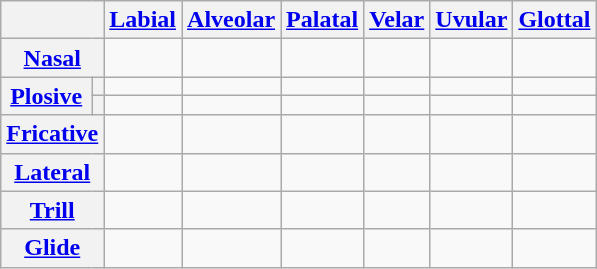<table class="wikitable" style="text-align:center;">
<tr>
<th colspan="2"></th>
<th><a href='#'>Labial</a></th>
<th><a href='#'>Alveolar</a></th>
<th><a href='#'>Palatal</a></th>
<th><a href='#'>Velar</a></th>
<th><a href='#'>Uvular</a></th>
<th><a href='#'>Glottal</a></th>
</tr>
<tr>
<th colspan="2"><a href='#'>Nasal</a></th>
<td></td>
<td></td>
<td></td>
<td></td>
<td></td>
<td></td>
</tr>
<tr>
<th rowspan="2"><a href='#'>Plosive</a></th>
<th></th>
<td></td>
<td></td>
<td></td>
<td></td>
<td></td>
<td></td>
</tr>
<tr>
<th></th>
<td></td>
<td></td>
<td></td>
<td></td>
<td></td>
<td></td>
</tr>
<tr>
<th colspan="2"><a href='#'>Fricative</a></th>
<td></td>
<td></td>
<td></td>
<td></td>
<td></td>
<td></td>
</tr>
<tr>
<th colspan="2"><a href='#'>Lateral</a></th>
<td></td>
<td></td>
<td></td>
<td></td>
<td></td>
<td></td>
</tr>
<tr>
<th colspan="2"><a href='#'>Trill</a></th>
<td></td>
<td></td>
<td></td>
<td></td>
<td></td>
<td></td>
</tr>
<tr>
<th colspan="2"><a href='#'>Glide</a></th>
<td></td>
<td></td>
<td></td>
<td></td>
<td></td>
<td></td>
</tr>
</table>
